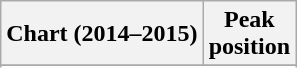<table class="wikitable sortable plainrowheaders" style="text-align:center">
<tr>
<th scope="col">Chart (2014–2015)</th>
<th scope="col">Peak<br>position</th>
</tr>
<tr>
</tr>
<tr>
</tr>
<tr>
</tr>
</table>
